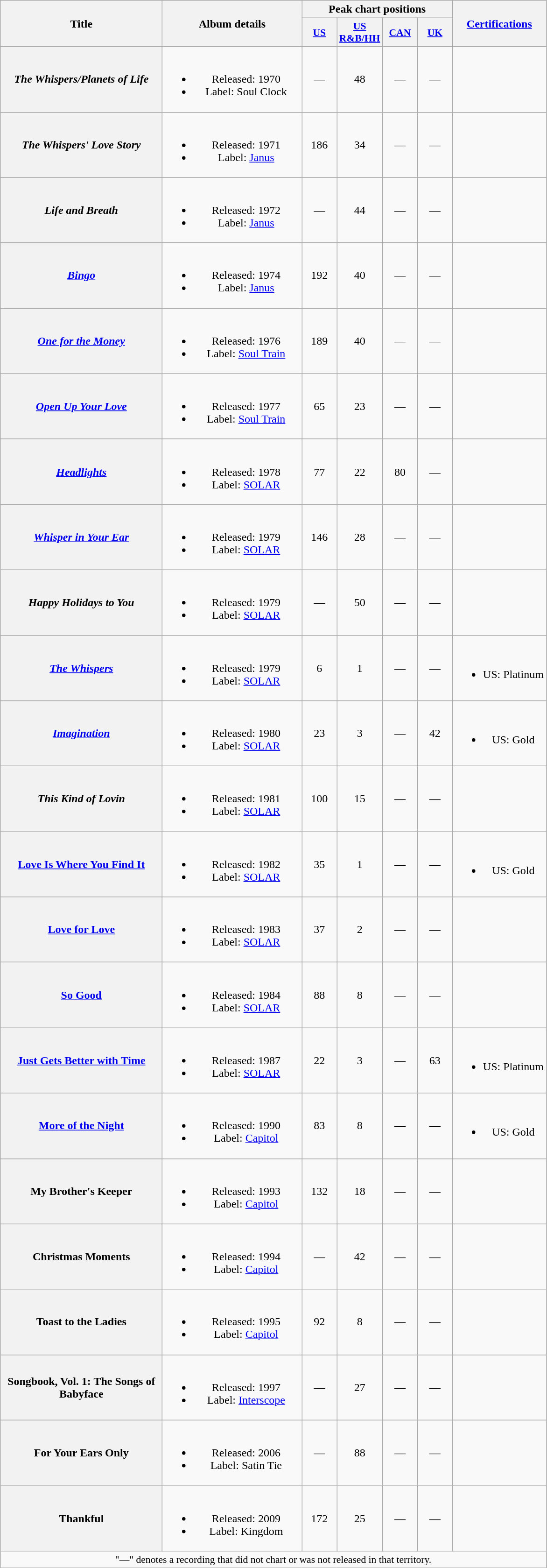<table class="wikitable plainrowheaders" style="text-align:center;">
<tr>
<th scope="col" rowspan="2" style="width:14em;">Title</th>
<th scope="col" rowspan="2" style="width:12em;">Album details</th>
<th scope="col" colspan="4">Peak chart positions</th>
<th scope="col" rowspan="2"><a href='#'>Certifications</a></th>
</tr>
<tr>
<th scope="col" style="width:3em;font-size:90%;"><a href='#'>US</a><br></th>
<th scope="col" style="width:3em;font-size:90%;"><a href='#'>US<br>R&B/HH</a><br></th>
<th scope="col" style="width:3em;font-size:90%;"><a href='#'>CAN</a><br></th>
<th scope="col" style="width:3em;font-size:90%;"><a href='#'>UK</a><br></th>
</tr>
<tr>
<th scope="row"><em>The Whispers/Planets of Life</em></th>
<td><br><ul><li>Released: 1970</li><li>Label: Soul Clock</li></ul></td>
<td>—</td>
<td>48</td>
<td>—</td>
<td>—</td>
<td></td>
</tr>
<tr>
<th scope="row"><em>The Whispers' Love Story</em></th>
<td><br><ul><li>Released: 1971</li><li>Label: <a href='#'>Janus</a></li></ul></td>
<td>186</td>
<td>34</td>
<td>—</td>
<td>—</td>
<td></td>
</tr>
<tr>
<th scope="row"><em>Life and Breath</em></th>
<td><br><ul><li>Released: 1972</li><li>Label: <a href='#'>Janus</a></li></ul></td>
<td>—</td>
<td>44</td>
<td>—</td>
<td>—</td>
<td></td>
</tr>
<tr>
<th scope="row"><em><a href='#'>Bingo</a></em></th>
<td><br><ul><li>Released: 1974</li><li>Label: <a href='#'>Janus</a></li></ul></td>
<td>192</td>
<td>40</td>
<td>—</td>
<td>—</td>
<td></td>
</tr>
<tr>
<th scope="row"><em><a href='#'>One for the Money</a></em></th>
<td><br><ul><li>Released: 1976</li><li>Label: <a href='#'>Soul Train</a></li></ul></td>
<td>189</td>
<td>40</td>
<td>—</td>
<td>—</td>
<td></td>
</tr>
<tr>
<th scope="row"><em><a href='#'>Open Up Your Love</a></em></th>
<td><br><ul><li>Released: 1977</li><li>Label: <a href='#'>Soul Train</a></li></ul></td>
<td>65</td>
<td>23</td>
<td>—</td>
<td>—</td>
<td></td>
</tr>
<tr>
<th scope="row"><em><a href='#'>Headlights</a></em></th>
<td><br><ul><li>Released: 1978</li><li>Label: <a href='#'>SOLAR</a></li></ul></td>
<td>77</td>
<td>22</td>
<td>80</td>
<td>—</td>
<td></td>
</tr>
<tr>
<th scope="row"><em><a href='#'>Whisper in Your Ear</a></em></th>
<td><br><ul><li>Released: 1979</li><li>Label: <a href='#'>SOLAR</a></li></ul></td>
<td>146</td>
<td>28</td>
<td>—</td>
<td>—</td>
<td></td>
</tr>
<tr>
<th scope="row"><em>Happy Holidays to You</em></th>
<td><br><ul><li>Released: 1979</li><li>Label: <a href='#'>SOLAR</a></li></ul></td>
<td>—</td>
<td>50</td>
<td>—</td>
<td>—</td>
<td></td>
</tr>
<tr>
<th scope="row"><em><a href='#'>The Whispers</a></em></th>
<td><br><ul><li>Released: 1979</li><li>Label: <a href='#'>SOLAR</a></li></ul></td>
<td>6</td>
<td>1</td>
<td>—</td>
<td>—</td>
<td><br><ul><li>US: Platinum</li></ul></td>
</tr>
<tr>
<th scope="row"><em><a href='#'>Imagination</a></em></th>
<td><br><ul><li>Released: 1980</li><li>Label: <a href='#'>SOLAR</a></li></ul></td>
<td>23</td>
<td>3</td>
<td>—</td>
<td>42</td>
<td><br><ul><li>US: Gold</li></ul></td>
</tr>
<tr>
<th scope="row"><em>This Kind of Lovin<strong></th>
<td><br><ul><li>Released: 1981</li><li>Label: <a href='#'>SOLAR</a></li></ul></td>
<td>100</td>
<td>15</td>
<td>—</td>
<td>—</td>
<td></td>
</tr>
<tr>
<th scope="row"></em><a href='#'>Love Is Where You Find It</a><em></th>
<td><br><ul><li>Released: 1982</li><li>Label: <a href='#'>SOLAR</a></li></ul></td>
<td>35</td>
<td>1</td>
<td>—</td>
<td>—</td>
<td><br><ul><li>US: Gold</li></ul></td>
</tr>
<tr>
<th scope="row"></em><a href='#'>Love for Love</a><em></th>
<td><br><ul><li>Released: 1983</li><li>Label: <a href='#'>SOLAR</a></li></ul></td>
<td>37</td>
<td>2</td>
<td>—</td>
<td>—</td>
<td></td>
</tr>
<tr>
<th scope="row"></em><a href='#'>So Good</a><em></th>
<td><br><ul><li>Released: 1984</li><li>Label: <a href='#'>SOLAR</a></li></ul></td>
<td>88</td>
<td>8</td>
<td>—</td>
<td>—</td>
<td></td>
</tr>
<tr>
<th scope="row"></em><a href='#'>Just Gets Better with Time</a><em></th>
<td><br><ul><li>Released: 1987</li><li>Label: <a href='#'>SOLAR</a></li></ul></td>
<td>22</td>
<td>3</td>
<td>—</td>
<td>63</td>
<td><br><ul><li>US: Platinum</li></ul></td>
</tr>
<tr>
<th scope="row"></em><a href='#'>More of the Night</a><em></th>
<td><br><ul><li>Released: 1990</li><li>Label: <a href='#'>Capitol</a></li></ul></td>
<td>83</td>
<td>8</td>
<td>—</td>
<td>—</td>
<td><br><ul><li>US: Gold</li></ul></td>
</tr>
<tr>
<th scope="row"></em>My Brother's Keeper<em></th>
<td><br><ul><li>Released: 1993</li><li>Label: <a href='#'>Capitol</a></li></ul></td>
<td>132</td>
<td>18</td>
<td>—</td>
<td>—</td>
<td></td>
</tr>
<tr>
<th scope="row"></em>Christmas Moments<em></th>
<td><br><ul><li>Released: 1994</li><li>Label: <a href='#'>Capitol</a></li></ul></td>
<td>—</td>
<td>42</td>
<td>—</td>
<td>—</td>
<td></td>
</tr>
<tr>
<th scope="row"></em>Toast to the Ladies<em></th>
<td><br><ul><li>Released: 1995</li><li>Label: <a href='#'>Capitol</a></li></ul></td>
<td>92</td>
<td>8</td>
<td>—</td>
<td>—</td>
<td></td>
</tr>
<tr>
<th scope="row"></em>Songbook, Vol. 1: The Songs of Babyface<em></th>
<td><br><ul><li>Released: 1997</li><li>Label: <a href='#'>Interscope</a></li></ul></td>
<td>—</td>
<td>27</td>
<td>—</td>
<td>—</td>
<td></td>
</tr>
<tr>
<th scope="row"></em>For Your Ears Only<em></th>
<td><br><ul><li>Released: 2006</li><li>Label: Satin Tie</li></ul></td>
<td>—</td>
<td>88</td>
<td>—</td>
<td>—</td>
<td></td>
</tr>
<tr>
<th scope="row"></em>Thankful<em></th>
<td><br><ul><li>Released: 2009</li><li>Label: Kingdom</li></ul></td>
<td>172</td>
<td>25</td>
<td>—</td>
<td>—</td>
<td></td>
</tr>
<tr>
<td colspan="7" style="font-size:90%">"—" denotes a recording that did not chart or was not released in that territory.</td>
</tr>
</table>
